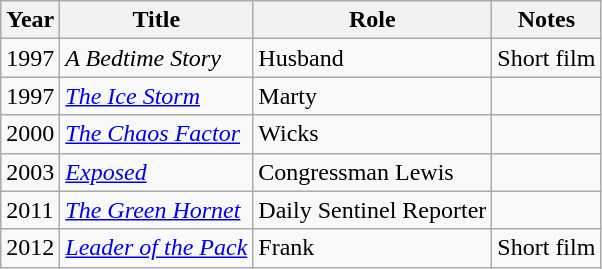<table class="wikitable sortable">
<tr>
<th>Year</th>
<th>Title</th>
<th>Role</th>
<th>Notes</th>
</tr>
<tr>
<td>1997</td>
<td><em>A Bedtime Story</em></td>
<td>Husband</td>
<td>Short film</td>
</tr>
<tr>
<td>1997</td>
<td><em><a href='#'>The Ice Storm</a></em></td>
<td>Marty</td>
<td></td>
</tr>
<tr>
<td>2000</td>
<td><em><a href='#'>The Chaos Factor</a></em></td>
<td>Wicks</td>
<td></td>
</tr>
<tr>
<td>2003</td>
<td><em> <a href='#'>Exposed</a></em></td>
<td>Congressman Lewis</td>
<td></td>
</tr>
<tr>
<td>2011</td>
<td><em><a href='#'>The Green Hornet</a></em></td>
<td>Daily Sentinel Reporter</td>
<td></td>
</tr>
<tr>
<td>2012</td>
<td><em> <a href='#'>Leader of the Pack</a></em></td>
<td>Frank</td>
<td>Short film</td>
</tr>
</table>
